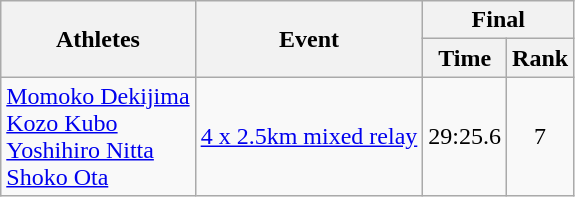<table class="wikitable" style="font-size:100%">
<tr>
<th rowspan="2">Athletes</th>
<th rowspan="2">Event</th>
<th colspan="2">Final</th>
</tr>
<tr>
<th>Time</th>
<th>Rank</th>
</tr>
<tr>
<td><a href='#'>Momoko Dekijima</a><br><a href='#'>Kozo Kubo</a><br><a href='#'>Yoshihiro Nitta</a><br><a href='#'>Shoko Ota</a></td>
<td><a href='#'>4 x 2.5km mixed relay</a></td>
<td align="center">29:25.6</td>
<td align="center">7</td>
</tr>
</table>
